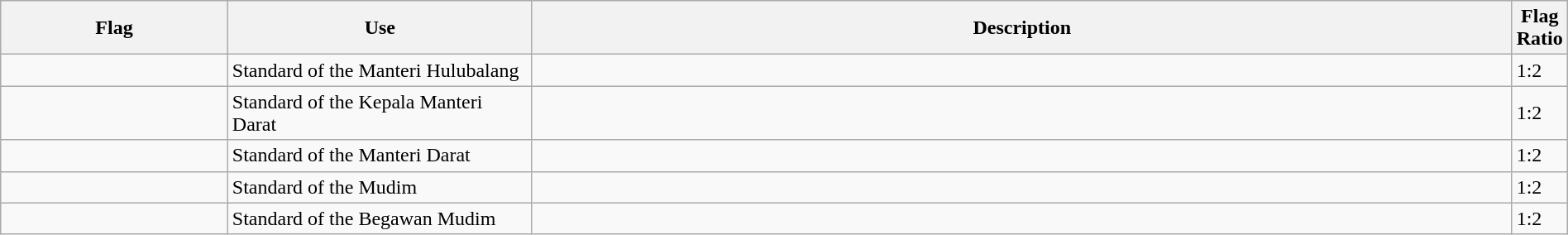<table class="wikitable" width="100%">
<tr>
<th width="15%">Flag</th>
<th width="20%">Use</th>
<th width="85%">Description</th>
<th width="15%">Flag Ratio</th>
</tr>
<tr>
<td align="center"></td>
<td>Standard of the Manteri Hulubalang</td>
<td></td>
<td>1:2</td>
</tr>
<tr>
<td></td>
<td>Standard of the Kepala Manteri Darat</td>
<td></td>
<td>1:2</td>
</tr>
<tr>
<td></td>
<td>Standard of the Manteri Darat</td>
<td></td>
<td>1:2</td>
</tr>
<tr>
<td></td>
<td>Standard of the Mudim</td>
<td></td>
<td>1:2</td>
</tr>
<tr>
<td></td>
<td>Standard of the Begawan Mudim</td>
<td></td>
<td>1:2</td>
</tr>
</table>
